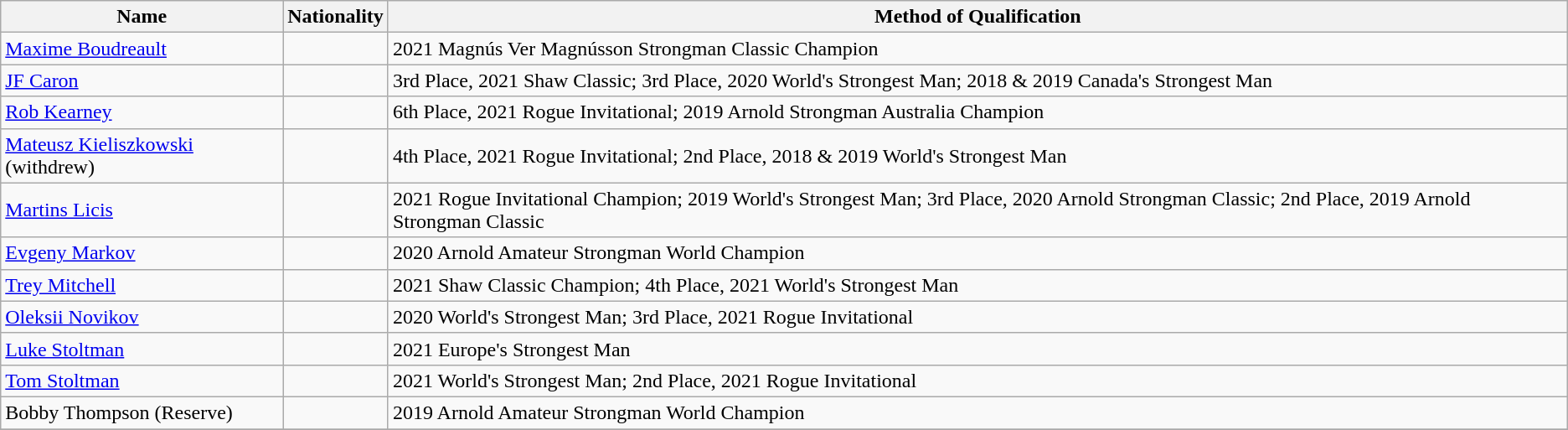<table class="wikitable">
<tr>
<th>Name</th>
<th>Nationality</th>
<th>Method of Qualification</th>
</tr>
<tr>
<td><a href='#'>Maxime Boudreault</a></td>
<td></td>
<td>2021 Magnús Ver Magnússon Strongman Classic Champion</td>
</tr>
<tr>
<td><a href='#'>JF Caron</a></td>
<td></td>
<td>3rd Place, 2021 Shaw Classic; 3rd Place, 2020 World's Strongest Man; 2018 & 2019 Canada's Strongest Man</td>
</tr>
<tr>
<td><a href='#'>Rob Kearney</a></td>
<td></td>
<td>6th Place, 2021 Rogue Invitational; 2019 Arnold Strongman Australia Champion</td>
</tr>
<tr>
<td><a href='#'>Mateusz Kieliszkowski</a> (withdrew)</td>
<td></td>
<td>4th Place, 2021 Rogue Invitational; 2nd Place, 2018 & 2019 World's Strongest Man</td>
</tr>
<tr>
<td><a href='#'>Martins Licis</a></td>
<td></td>
<td>2021 Rogue Invitational Champion; 2019 World's Strongest Man; 3rd Place, 2020 Arnold Strongman Classic; 2nd Place, 2019 Arnold Strongman Classic</td>
</tr>
<tr>
<td><a href='#'>Evgeny Markov</a></td>
<td></td>
<td>2020 Arnold Amateur Strongman World Champion</td>
</tr>
<tr>
<td><a href='#'>Trey Mitchell</a></td>
<td></td>
<td>2021 Shaw Classic Champion; 4th Place, 2021 World's Strongest Man</td>
</tr>
<tr>
<td><a href='#'>Oleksii Novikov</a></td>
<td></td>
<td>2020 World's Strongest Man; 3rd Place, 2021 Rogue Invitational</td>
</tr>
<tr>
<td><a href='#'>Luke Stoltman</a></td>
<td></td>
<td>2021 Europe's Strongest Man</td>
</tr>
<tr>
<td><a href='#'>Tom Stoltman</a></td>
<td></td>
<td>2021 World's Strongest Man; 2nd Place, 2021 Rogue Invitational</td>
</tr>
<tr>
<td>Bobby Thompson (Reserve)</td>
<td></td>
<td>2019 Arnold Amateur Strongman World Champion</td>
</tr>
<tr>
</tr>
</table>
